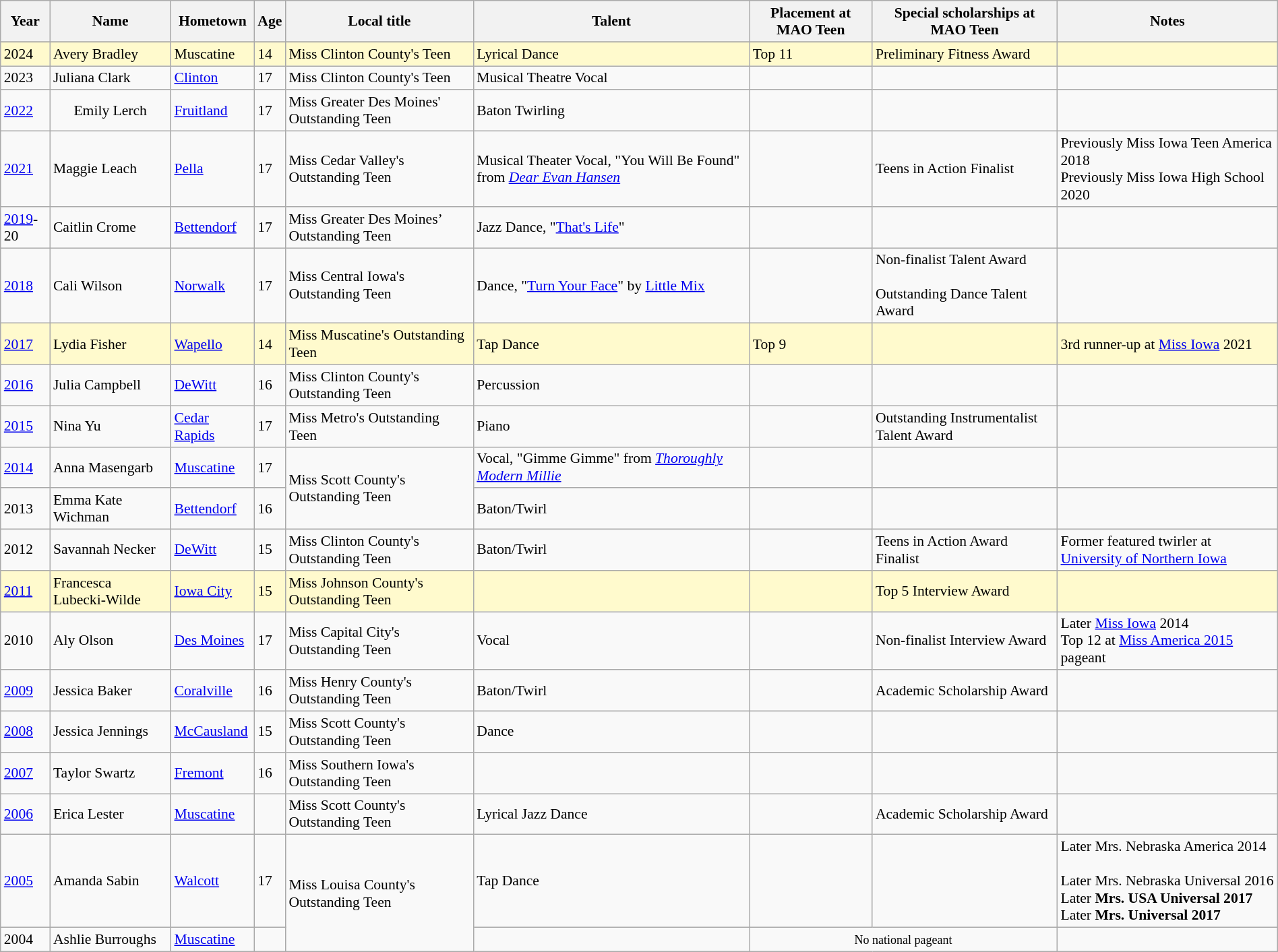<table class="wikitable sortable"style="width:100%; font-size:90%;">
<tr>
<th>Year</th>
<th>Name</th>
<th>Hometown</th>
<th>Age</th>
<th>Local title</th>
<th>Talent</th>
<th>Placement at MAO Teen</th>
<th>Special scholarships at MAO Teen</th>
<th>Notes</th>
</tr>
<tr>
</tr>
<tr style="background-color:#FFFACD;">
<td>2024</td>
<td>Avery Bradley</td>
<td>Muscatine</td>
<td>14</td>
<td>Miss Clinton County's Teen</td>
<td>Lyrical Dance</td>
<td>Top 11</td>
<td>Preliminary Fitness Award</td>
<td></td>
</tr>
<tr>
<td>2023</td>
<td>Juliana Clark</td>
<td><a href='#'>Clinton</a></td>
<td>17</td>
<td>Miss Clinton County's Teen</td>
<td>Musical Theatre Vocal</td>
<td></td>
<td></td>
<td></td>
</tr>
<tr>
<td><a href='#'>2022</a></td>
<td align="center">Emily Lerch</td>
<td><a href='#'>Fruitland</a></td>
<td>17</td>
<td>Miss Greater Des Moines' Outstanding Teen</td>
<td>Baton Twirling</td>
<td></td>
<td></td>
<td></td>
</tr>
<tr>
<td><a href='#'>2021</a></td>
<td>Maggie Leach</td>
<td><a href='#'>Pella</a></td>
<td>17</td>
<td>Miss Cedar Valley's Outstanding Teen</td>
<td>Musical Theater Vocal, "You Will Be Found" from <em><a href='#'>Dear Evan Hansen</a></em></td>
<td></td>
<td>Teens in Action Finalist</td>
<td>Previously Miss Iowa Teen America 2018<br>Previously Miss Iowa High School 2020</td>
</tr>
<tr>
<td><a href='#'>2019</a>-20</td>
<td>Caitlin Crome</td>
<td><a href='#'>Bettendorf</a></td>
<td>17</td>
<td>Miss Greater Des Moines’ Outstanding Teen</td>
<td>Jazz Dance, "<a href='#'>That's Life</a>"</td>
<td></td>
<td></td>
<td></td>
</tr>
<tr>
<td><a href='#'>2018</a></td>
<td>Cali Wilson</td>
<td><a href='#'>Norwalk</a></td>
<td>17</td>
<td>Miss Central Iowa's Outstanding Teen</td>
<td>Dance, "<a href='#'>Turn Your Face</a>" by <a href='#'>Little Mix</a></td>
<td></td>
<td>Non-finalist Talent Award<br><br>Outstanding Dance Talent Award</td>
<td></td>
</tr>
<tr style="background-color:#FFFACD;">
<td><a href='#'>2017</a></td>
<td>Lydia Fisher</td>
<td><a href='#'>Wapello</a></td>
<td>14</td>
<td>Miss Muscatine's Outstanding Teen</td>
<td>Tap Dance</td>
<td>Top 9</td>
<td></td>
<td>3rd runner-up at <a href='#'>Miss Iowa</a> 2021</td>
</tr>
<tr>
<td><a href='#'>2016</a></td>
<td>Julia Campbell</td>
<td><a href='#'>DeWitt</a></td>
<td>16</td>
<td>Miss Clinton County's Outstanding Teen</td>
<td>Percussion</td>
<td></td>
<td></td>
<td></td>
</tr>
<tr>
<td><a href='#'>2015</a></td>
<td>Nina Yu</td>
<td><a href='#'>Cedar Rapids</a></td>
<td>17</td>
<td>Miss Metro's Outstanding Teen</td>
<td>Piano</td>
<td></td>
<td>Outstanding Instrumentalist Talent Award</td>
<td></td>
</tr>
<tr>
<td><a href='#'>2014</a></td>
<td>Anna Masengarb</td>
<td><a href='#'>Muscatine</a></td>
<td>17</td>
<td rowspan=2>Miss Scott County's Outstanding Teen</td>
<td>Vocal, "Gimme Gimme" from <em><a href='#'>Thoroughly Modern Millie</a></em></td>
<td></td>
<td></td>
<td></td>
</tr>
<tr>
<td>2013</td>
<td>Emma Kate Wichman</td>
<td><a href='#'>Bettendorf</a></td>
<td>16</td>
<td>Baton/Twirl</td>
<td></td>
<td></td>
<td></td>
</tr>
<tr>
<td>2012</td>
<td>Savannah Necker</td>
<td><a href='#'>DeWitt</a></td>
<td>15</td>
<td>Miss Clinton County's Outstanding Teen</td>
<td>Baton/Twirl</td>
<td></td>
<td>Teens in Action Award Finalist</td>
<td>Former featured twirler at <a href='#'>University of Northern Iowa</a></td>
</tr>
<tr style="background-color:#FFFACD;">
<td><a href='#'>2011</a></td>
<td>Francesca Lubecki-Wilde</td>
<td><a href='#'>Iowa City</a></td>
<td>15</td>
<td>Miss Johnson County's Outstanding Teen</td>
<td></td>
<td></td>
<td>Top 5 Interview Award</td>
<td></td>
</tr>
<tr>
<td>2010</td>
<td>Aly Olson</td>
<td><a href='#'>Des Moines</a></td>
<td>17</td>
<td>Miss Capital City's Outstanding Teen</td>
<td>Vocal</td>
<td></td>
<td>Non-finalist Interview Award</td>
<td>Later <a href='#'>Miss Iowa</a> 2014<br>Top 12 at <a href='#'>Miss America 2015</a> pageant</td>
</tr>
<tr>
<td><a href='#'>2009</a></td>
<td>Jessica Baker</td>
<td><a href='#'>Coralville</a></td>
<td>16</td>
<td>Miss Henry County's Outstanding Teen</td>
<td>Baton/Twirl</td>
<td></td>
<td>Academic Scholarship Award</td>
<td></td>
</tr>
<tr>
<td><a href='#'>2008</a></td>
<td>Jessica Jennings</td>
<td><a href='#'>McCausland</a></td>
<td>15</td>
<td>Miss Scott County's Outstanding Teen</td>
<td>Dance</td>
<td></td>
<td></td>
<td></td>
</tr>
<tr>
<td><a href='#'>2007</a></td>
<td>Taylor Swartz</td>
<td><a href='#'>Fremont</a></td>
<td>16</td>
<td>Miss Southern Iowa's Outstanding Teen</td>
<td></td>
<td></td>
<td></td>
<td></td>
</tr>
<tr>
<td><a href='#'>2006</a></td>
<td>Erica Lester</td>
<td><a href='#'>Muscatine</a></td>
<td></td>
<td>Miss Scott County's Outstanding Teen</td>
<td>Lyrical Jazz Dance</td>
<td></td>
<td>Academic Scholarship Award</td>
<td></td>
</tr>
<tr>
<td><a href='#'>2005</a></td>
<td>Amanda Sabin</td>
<td><a href='#'>Walcott</a></td>
<td>17</td>
<td rowspan=2>Miss Louisa County's Outstanding Teen</td>
<td>Tap Dance</td>
<td></td>
<td></td>
<td>Later Mrs. Nebraska America 2014 <br><br>Later Mrs. Nebraska Universal 2016<br>Later <strong>Mrs. USA Universal 2017</strong><br>Later <strong>Mrs. Universal 2017</strong></td>
</tr>
<tr>
<td>2004</td>
<td>Ashlie Burroughs</td>
<td><a href='#'>Muscatine</a></td>
<td></td>
<td></td>
<td colspan="2" style="text-align:center;"><small>No national pageant</small></td>
<td></td>
</tr>
</table>
